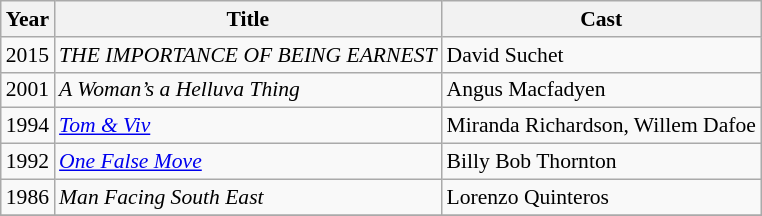<table class="wikitable" style="font-size:90%">
<tr style="text-align:center;">
<th>Year</th>
<th>Title</th>
<th>Cast</th>
</tr>
<tr>
<td>2015</td>
<td><em>THE IMPORTANCE OF BEING EARNEST</em></td>
<td>David Suchet</td>
</tr>
<tr>
<td>2001</td>
<td><em>A Woman’s a Helluva Thing</em></td>
<td>Angus Macfadyen</td>
</tr>
<tr>
<td>1994</td>
<td><em><a href='#'>Tom & Viv</a></em></td>
<td>Miranda Richardson, Willem Dafoe</td>
</tr>
<tr>
<td>1992</td>
<td><em><a href='#'>One False Move</a></em></td>
<td>Billy Bob Thornton</td>
</tr>
<tr>
<td>1986</td>
<td><em>Man Facing South East</em></td>
<td>Lorenzo Quinteros</td>
</tr>
<tr>
</tr>
</table>
